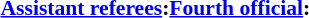<table width=100% style="font-size: 90%">
<tr>
<td width=50% valign=top><br><strong><a href='#'>Assistant referees</a>:</strong><strong><a href='#'>Fourth official</a>:</strong></td>
</tr>
</table>
